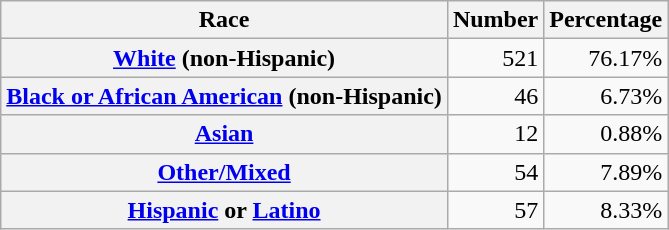<table class="wikitable" style="text-align:right">
<tr>
<th scope="col">Race</th>
<th scope="col">Number</th>
<th scope="col">Percentage</th>
</tr>
<tr>
<th scope="row"><a href='#'>White</a> (non-Hispanic)</th>
<td>521</td>
<td>76.17%</td>
</tr>
<tr>
<th scope="row"><a href='#'>Black or African American</a> (non-Hispanic)</th>
<td>46</td>
<td>6.73%</td>
</tr>
<tr>
<th scope="row"><a href='#'>Asian</a></th>
<td>12</td>
<td>0.88%</td>
</tr>
<tr>
<th scope="row"><a href='#'>Other/Mixed</a></th>
<td>54</td>
<td>7.89%</td>
</tr>
<tr>
<th scope="row"><a href='#'>Hispanic</a> or <a href='#'>Latino</a></th>
<td>57</td>
<td>8.33%</td>
</tr>
</table>
